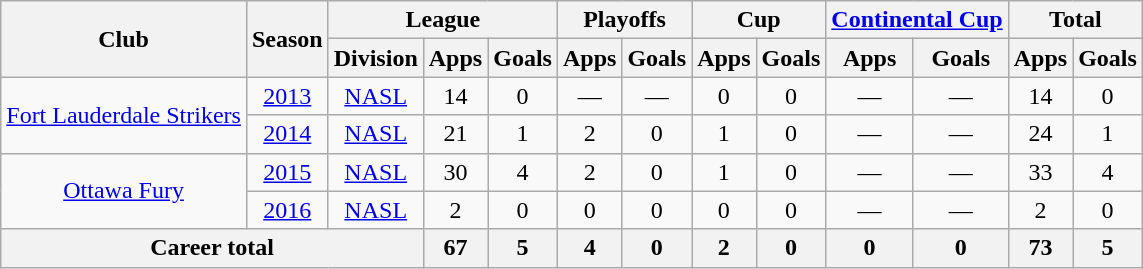<table class="wikitable" style="text-align: center;">
<tr>
<th rowspan="2">Club</th>
<th rowspan="2">Season</th>
<th colspan="3">League</th>
<th colspan="2">Playoffs</th>
<th colspan="2">Cup</th>
<th colspan="2"><a href='#'>Continental Cup</a></th>
<th colspan="2">Total</th>
</tr>
<tr>
<th>Division</th>
<th>Apps</th>
<th>Goals</th>
<th>Apps</th>
<th>Goals</th>
<th>Apps</th>
<th>Goals</th>
<th>Apps</th>
<th>Goals</th>
<th>Apps</th>
<th>Goals</th>
</tr>
<tr>
<td rowspan="2"><a href='#'>Fort Lauderdale Strikers</a></td>
<td><a href='#'>2013</a></td>
<td><a href='#'>NASL</a></td>
<td>14</td>
<td>0</td>
<td>—</td>
<td>—</td>
<td>0</td>
<td>0</td>
<td>—</td>
<td>—</td>
<td>14</td>
<td>0</td>
</tr>
<tr>
<td><a href='#'>2014</a></td>
<td><a href='#'>NASL</a></td>
<td>21</td>
<td>1</td>
<td>2</td>
<td>0</td>
<td>1</td>
<td>0</td>
<td>—</td>
<td>—</td>
<td>24</td>
<td>1</td>
</tr>
<tr>
<td rowspan="2"><a href='#'>Ottawa Fury</a></td>
<td><a href='#'>2015</a></td>
<td><a href='#'>NASL</a></td>
<td>30</td>
<td>4</td>
<td>2</td>
<td>0</td>
<td>1</td>
<td>0</td>
<td>—</td>
<td>—</td>
<td>33</td>
<td>4</td>
</tr>
<tr>
<td><a href='#'>2016</a></td>
<td><a href='#'>NASL</a></td>
<td>2</td>
<td>0</td>
<td>0</td>
<td>0</td>
<td>0</td>
<td>0</td>
<td>—</td>
<td>—</td>
<td>2</td>
<td>0</td>
</tr>
<tr>
<th colspan="3">Career total</th>
<th>67</th>
<th>5</th>
<th>4</th>
<th>0</th>
<th>2</th>
<th>0</th>
<th>0</th>
<th>0</th>
<th>73</th>
<th>5</th>
</tr>
</table>
